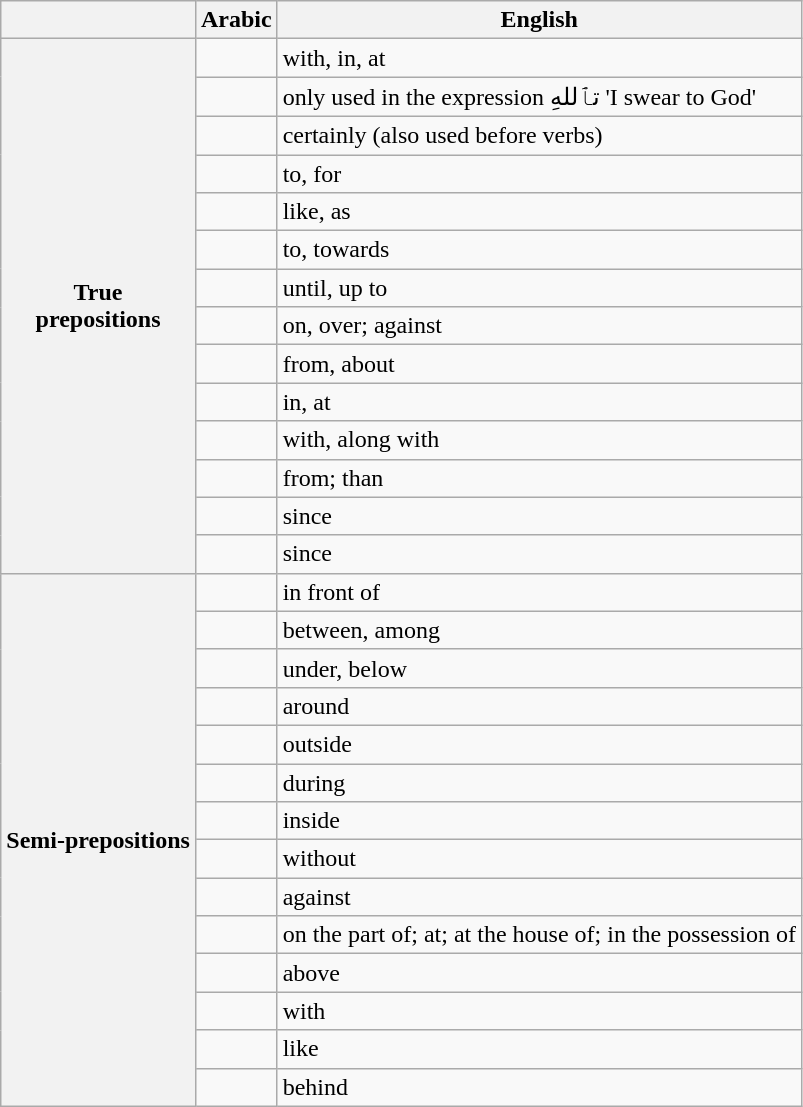<table class="wikitable">
<tr>
<th></th>
<th>Arabic</th>
<th>English</th>
</tr>
<tr>
<th rowspan=14>True<br>prepositions</th>
<td> <em></em></td>
<td>with, in, at</td>
</tr>
<tr>
<td> <em></em></td>
<td>only used in the expression تٱللهِ <em></em> 'I swear to God'</td>
</tr>
<tr>
<td> <em></em></td>
<td>certainly (also used before verbs)</td>
</tr>
<tr>
<td> <em></em></td>
<td>to, for</td>
</tr>
<tr>
<td> <em></em></td>
<td>like, as</td>
</tr>
<tr>
<td> <em></em></td>
<td>to, towards</td>
</tr>
<tr>
<td> <em></em></td>
<td>until, up to</td>
</tr>
<tr>
<td> <em></em></td>
<td>on, over; against</td>
</tr>
<tr>
<td> <em></em></td>
<td>from, about</td>
</tr>
<tr>
<td> <em></em></td>
<td>in, at</td>
</tr>
<tr>
<td> <em></em></td>
<td>with, along with</td>
</tr>
<tr>
<td> <em></em></td>
<td>from; than</td>
</tr>
<tr>
<td> <em></em></td>
<td>since</td>
</tr>
<tr>
<td> <em></em></td>
<td>since</td>
</tr>
<tr>
<th rowspan=14>Semi-prepositions</th>
<td> <em></em></td>
<td>in front of</td>
</tr>
<tr>
<td> <em></em></td>
<td>between, among</td>
</tr>
<tr>
<td> <em></em></td>
<td>under, below</td>
</tr>
<tr>
<td> <em></em></td>
<td>around</td>
</tr>
<tr>
<td> <em></em></td>
<td>outside</td>
</tr>
<tr>
<td> <em></em></td>
<td>during</td>
</tr>
<tr>
<td> <em></em></td>
<td>inside</td>
</tr>
<tr>
<td> <em></em></td>
<td>without</td>
</tr>
<tr>
<td> <em></em></td>
<td>against</td>
</tr>
<tr>
<td> <em></em></td>
<td>on the part of; at; at the house of; in the possession of</td>
</tr>
<tr>
<td> <em></em></td>
<td>above</td>
</tr>
<tr>
<td> <em></em></td>
<td>with</td>
</tr>
<tr>
<td> <em></em></td>
<td>like</td>
</tr>
<tr>
<td> <em></em></td>
<td>behind</td>
</tr>
</table>
